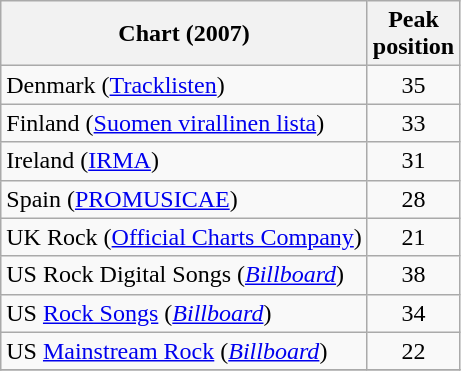<table class="wikitable sortable plainrowheaders" style="text-align:center;">
<tr>
<th>Chart (2007)</th>
<th>Peak<br>position</th>
</tr>
<tr>
<td align="left">Denmark (<a href='#'>Tracklisten</a>)</td>
<td>35</td>
</tr>
<tr>
<td align="left">Finland (<a href='#'>Suomen virallinen lista</a>)</td>
<td>33</td>
</tr>
<tr>
<td align="left">Ireland (<a href='#'>IRMA</a>)</td>
<td>31</td>
</tr>
<tr>
<td align="left">Spain (<a href='#'>PROMUSICAE</a>)</td>
<td>28</td>
</tr>
<tr>
<td align="left">UK Rock (<a href='#'>Official Charts Company</a>)</td>
<td>21</td>
</tr>
<tr>
<td align="left">US Rock Digital Songs (<em><a href='#'>Billboard</a></em>)</td>
<td>38</td>
</tr>
<tr>
<td align="left">US <a href='#'>Rock Songs</a> (<em><a href='#'>Billboard</a></em>)</td>
<td>34</td>
</tr>
<tr>
<td align="left">US <a href='#'>Mainstream Rock</a> (<em><a href='#'>Billboard</a></em>)</td>
<td>22</td>
</tr>
<tr>
</tr>
</table>
